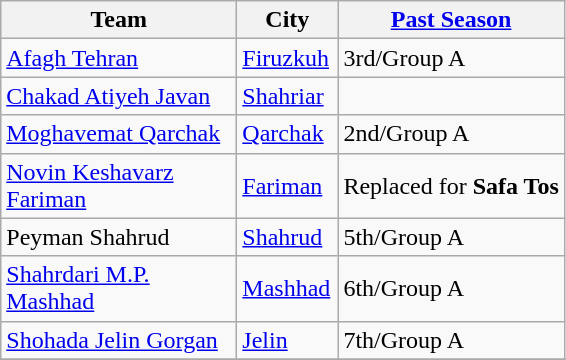<table class="wikitable sortable">
<tr>
<th width=150>Team</th>
<th width=60>City</th>
<th><a href='#'>Past Season</a></th>
</tr>
<tr>
<td align="left"><a href='#'>Afagh Tehran</a></td>
<td><a href='#'>Firuzkuh</a></td>
<td>3rd/Group A</td>
</tr>
<tr>
<td align="left"><a href='#'>Chakad Atiyeh Javan</a></td>
<td><a href='#'>Shahriar</a></td>
<td></td>
</tr>
<tr>
<td align="left"><a href='#'>Moghavemat Qarchak</a></td>
<td><a href='#'>Qarchak</a></td>
<td>2nd/Group A</td>
</tr>
<tr>
<td align="left"><a href='#'>Novin Keshavarz Fariman</a></td>
<td><a href='#'>Fariman</a></td>
<td>Replaced for <strong>Safa Tos</strong></td>
</tr>
<tr>
<td align="left">Peyman Shahrud</td>
<td><a href='#'>Shahrud</a></td>
<td>5th/Group A</td>
</tr>
<tr>
<td align="left"><a href='#'>Shahrdari M.P. Mashhad</a></td>
<td><a href='#'>Mashhad</a></td>
<td>6th/Group A</td>
</tr>
<tr>
<td align="left"><a href='#'>Shohada Jelin Gorgan</a></td>
<td><a href='#'>Jelin</a></td>
<td>7th/Group A</td>
</tr>
<tr>
</tr>
</table>
